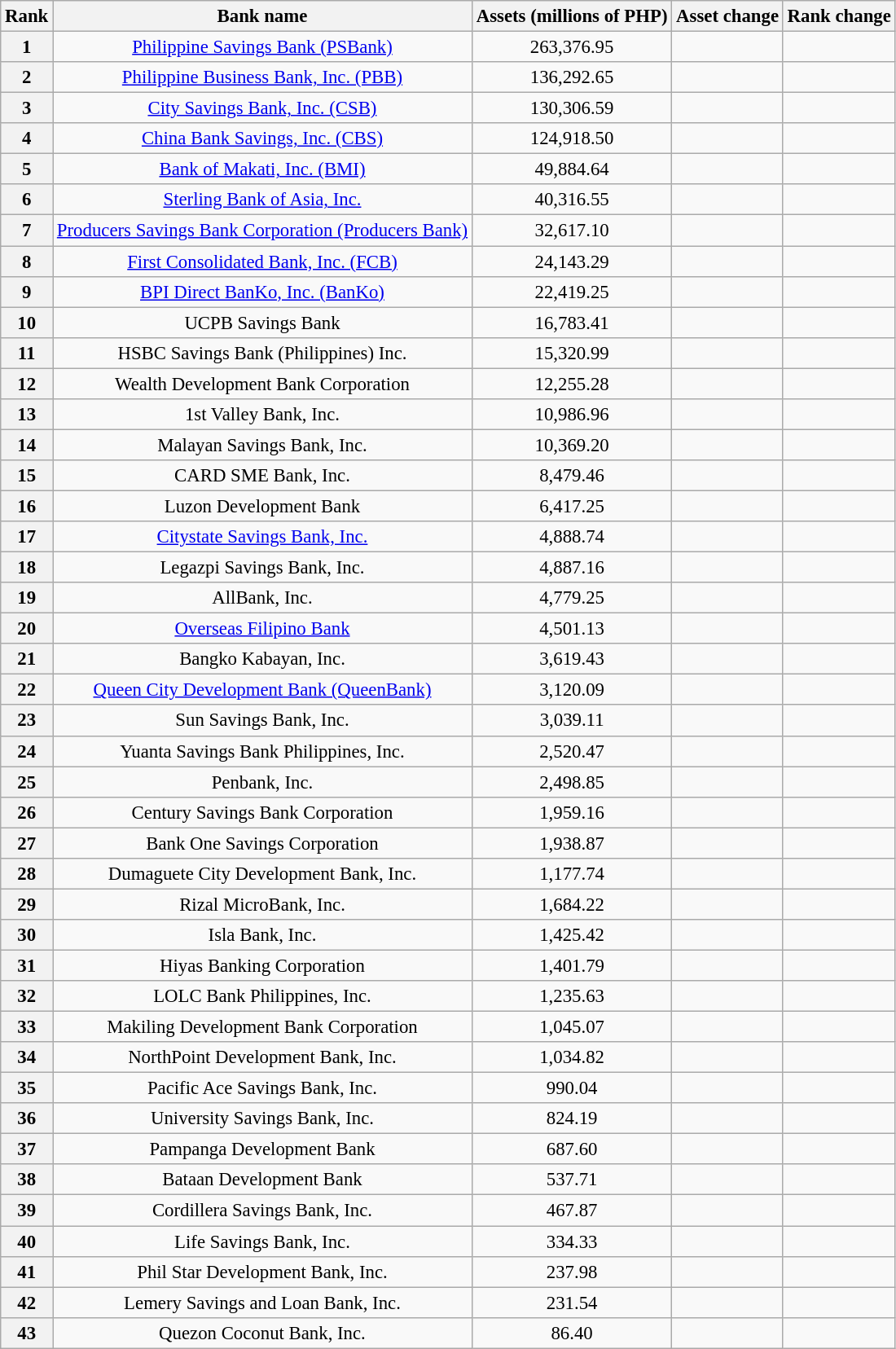<table class="wikitable" style="font-size:95%; text-align:center;">
<tr>
<th scope="col">Rank</th>
<th scope="col">Bank name</th>
<th scope="col">Assets (millions of PHP)</th>
<th scope="col">Asset change</th>
<th scope="col">Rank change</th>
</tr>
<tr>
<th scope="row">1</th>
<td><a href='#'>Philippine Savings Bank (PSBank)</a></td>
<td>263,376.95</td>
<td></td>
<td></td>
</tr>
<tr>
<th scope="row">2</th>
<td><a href='#'>Philippine Business Bank, Inc. (PBB)</a></td>
<td>136,292.65</td>
<td></td>
<td></td>
</tr>
<tr>
<th scope="row">3</th>
<td><a href='#'>City Savings Bank, Inc. (CSB)</a></td>
<td>130,306.59</td>
<td></td>
<td></td>
</tr>
<tr>
<th scope="row">4</th>
<td><a href='#'>China Bank Savings, Inc. (CBS)</a></td>
<td>124,918.50</td>
<td></td>
<td></td>
</tr>
<tr>
<th scope="row">5</th>
<td><a href='#'>Bank of Makati, Inc. (BMI)</a></td>
<td>49,884.64</td>
<td></td>
<td></td>
</tr>
<tr>
<th scope="row">6</th>
<td><a href='#'>Sterling Bank of Asia, Inc.</a></td>
<td>40,316.55</td>
<td></td>
<td></td>
</tr>
<tr>
<th scope="row">7</th>
<td><a href='#'>Producers Savings Bank Corporation (Producers Bank)</a></td>
<td>32,617.10</td>
<td></td>
<td></td>
</tr>
<tr>
<th scope="row">8</th>
<td><a href='#'>First Consolidated Bank, Inc. (FCB)</a></td>
<td>24,143.29</td>
<td></td>
<td></td>
</tr>
<tr>
<th scope="row">9</th>
<td><a href='#'>BPI Direct BanKo, Inc. (BanKo)</a></td>
<td>22,419.25</td>
<td></td>
<td></td>
</tr>
<tr>
<th scope="row">10</th>
<td>UCPB Savings Bank</td>
<td>16,783.41</td>
<td></td>
<td></td>
</tr>
<tr>
<th scope="row">11</th>
<td>HSBC Savings Bank (Philippines) Inc.</td>
<td>15,320.99</td>
<td></td>
<td></td>
</tr>
<tr>
<th scope="row">12</th>
<td>Wealth Development Bank Corporation</td>
<td>12,255.28</td>
<td></td>
<td></td>
</tr>
<tr>
<th scope="row">13</th>
<td>1st Valley Bank, Inc.</td>
<td>10,986.96</td>
<td></td>
<td></td>
</tr>
<tr>
<th scope="row">14</th>
<td>Malayan Savings Bank, Inc.</td>
<td>10,369.20</td>
<td></td>
<td></td>
</tr>
<tr>
<th scope="row">15</th>
<td>CARD SME Bank, Inc.</td>
<td>8,479.46</td>
<td></td>
<td></td>
</tr>
<tr>
<th scope="row">16</th>
<td>Luzon Development Bank</td>
<td>6,417.25</td>
<td></td>
<td></td>
</tr>
<tr>
<th scope="row">17</th>
<td><a href='#'>Citystate Savings Bank, Inc.</a></td>
<td>4,888.74</td>
<td></td>
<td></td>
</tr>
<tr>
<th scope="row">18</th>
<td>Legazpi Savings Bank, Inc.</td>
<td>4,887.16</td>
<td></td>
<td></td>
</tr>
<tr>
<th scope="row">19</th>
<td>AllBank, Inc.</td>
<td>4,779.25</td>
<td></td>
<td></td>
</tr>
<tr>
<th scope="row">20</th>
<td><a href='#'>Overseas Filipino Bank</a></td>
<td>4,501.13</td>
<td></td>
<td></td>
</tr>
<tr>
<th scope="row">21</th>
<td>Bangko Kabayan, Inc.</td>
<td>3,619.43</td>
<td></td>
<td></td>
</tr>
<tr>
<th scope="row">22</th>
<td><a href='#'>Queen City Development Bank (QueenBank)</a></td>
<td>3,120.09</td>
<td></td>
<td></td>
</tr>
<tr>
<th scope="row">23</th>
<td>Sun Savings Bank, Inc.</td>
<td>3,039.11</td>
<td></td>
<td></td>
</tr>
<tr>
<th scope="row">24</th>
<td>Yuanta Savings Bank Philippines, Inc.</td>
<td>2,520.47</td>
<td></td>
<td></td>
</tr>
<tr>
<th scope="row">25</th>
<td>Penbank, Inc.</td>
<td>2,498.85</td>
<td></td>
<td></td>
</tr>
<tr>
<th scope="row">26</th>
<td>Century Savings Bank Corporation</td>
<td>1,959.16</td>
<td></td>
<td></td>
</tr>
<tr>
<th scope="row">27</th>
<td>Bank One Savings Corporation</td>
<td>1,938.87</td>
<td></td>
<td></td>
</tr>
<tr>
<th scope="row">28</th>
<td>Dumaguete City Development Bank, Inc.</td>
<td>1,177.74</td>
<td></td>
<td></td>
</tr>
<tr>
<th scope="row">29</th>
<td>Rizal MicroBank, Inc.</td>
<td>1,684.22</td>
<td></td>
<td></td>
</tr>
<tr>
<th scope="row">30</th>
<td>Isla Bank, Inc.</td>
<td>1,425.42</td>
<td></td>
<td></td>
</tr>
<tr>
<th scope="row">31</th>
<td>Hiyas Banking Corporation</td>
<td>1,401.79</td>
<td></td>
<td></td>
</tr>
<tr>
<th scope="row">32</th>
<td>LOLC Bank Philippines, Inc.</td>
<td>1,235.63</td>
<td></td>
<td></td>
</tr>
<tr>
<th scope="row">33</th>
<td>Makiling Development Bank Corporation</td>
<td>1,045.07</td>
<td></td>
<td></td>
</tr>
<tr>
<th scope="row">34</th>
<td>NorthPoint Development Bank, Inc.</td>
<td>1,034.82</td>
<td></td>
<td></td>
</tr>
<tr>
<th scope="row">35</th>
<td>Pacific Ace Savings Bank, Inc.</td>
<td>990.04</td>
<td></td>
<td></td>
</tr>
<tr>
<th scope="row">36</th>
<td>University Savings Bank, Inc.</td>
<td>824.19</td>
<td></td>
<td></td>
</tr>
<tr>
<th scope="row">37</th>
<td>Pampanga Development Bank</td>
<td>687.60</td>
<td></td>
<td></td>
</tr>
<tr>
<th scope="row">38</th>
<td>Bataan Development Bank</td>
<td>537.71</td>
<td></td>
<td></td>
</tr>
<tr>
<th scope="row">39</th>
<td>Cordillera Savings Bank, Inc.</td>
<td>467.87</td>
<td></td>
<td></td>
</tr>
<tr>
<th scope="row">40</th>
<td>Life Savings Bank, Inc.</td>
<td>334.33</td>
<td></td>
<td></td>
</tr>
<tr>
<th scope="row">41</th>
<td>Phil Star Development Bank, Inc.</td>
<td>237.98</td>
<td></td>
<td></td>
</tr>
<tr>
<th scope="row">42</th>
<td>Lemery Savings and Loan Bank, Inc.</td>
<td>231.54</td>
<td></td>
<td></td>
</tr>
<tr>
<th scope="row">43</th>
<td>Quezon Coconut Bank, Inc.</td>
<td>86.40</td>
<td></td>
<td></td>
</tr>
</table>
